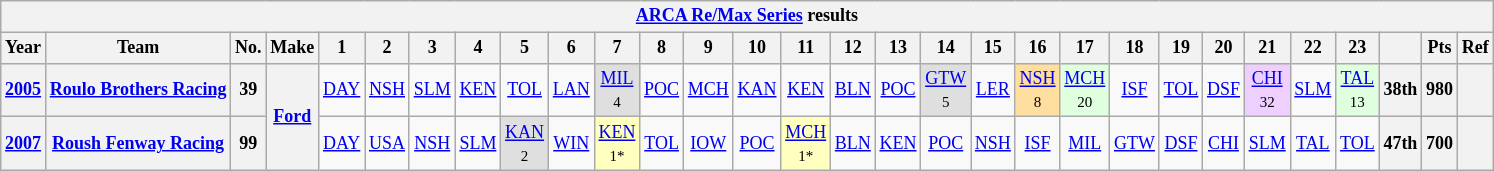<table class="wikitable" style="text-align:center; font-size:75%">
<tr>
<th colspan=30><a href='#'>ARCA Re/Max Series</a> results</th>
</tr>
<tr>
<th>Year</th>
<th>Team</th>
<th>No.</th>
<th>Make</th>
<th>1</th>
<th>2</th>
<th>3</th>
<th>4</th>
<th>5</th>
<th>6</th>
<th>7</th>
<th>8</th>
<th>9</th>
<th>10</th>
<th>11</th>
<th>12</th>
<th>13</th>
<th>14</th>
<th>15</th>
<th>16</th>
<th>17</th>
<th>18</th>
<th>19</th>
<th>20</th>
<th>21</th>
<th>22</th>
<th>23</th>
<th></th>
<th>Pts</th>
<th>Ref</th>
</tr>
<tr>
<th><a href='#'>2005</a></th>
<th><a href='#'>Roulo Brothers Racing</a></th>
<th>39</th>
<th rowspan="2"><a href='#'>Ford</a></th>
<td><a href='#'>DAY</a></td>
<td><a href='#'>NSH</a></td>
<td><a href='#'>SLM</a></td>
<td><a href='#'>KEN</a></td>
<td><a href='#'>TOL</a></td>
<td><a href='#'>LAN</a></td>
<td style="background:#DFDFDF;"><a href='#'>MIL</a><br><small>4</small></td>
<td><a href='#'>POC</a></td>
<td><a href='#'>MCH</a></td>
<td><a href='#'>KAN</a></td>
<td><a href='#'>KEN</a></td>
<td><a href='#'>BLN</a></td>
<td><a href='#'>POC</a></td>
<td style="background:#DFDFDF;"><a href='#'>GTW</a><br><small>5</small></td>
<td><a href='#'>LER</a></td>
<td style="background:#FFDF9F;"><a href='#'>NSH</a><br><small>8</small></td>
<td style="background:#DFFFDF;"><a href='#'>MCH</a><br><small>20</small></td>
<td><a href='#'>ISF</a></td>
<td><a href='#'>TOL</a></td>
<td><a href='#'>DSF</a></td>
<td style="background:#EFCFFF;"><a href='#'>CHI</a><br><small>32</small></td>
<td><a href='#'>SLM</a></td>
<td style="background:#DFFFDF;"><a href='#'>TAL</a><br><small>13</small></td>
<th>38th</th>
<th>980</th>
<th></th>
</tr>
<tr>
<th><a href='#'>2007</a></th>
<th><a href='#'>Roush Fenway Racing</a></th>
<th>99</th>
<td><a href='#'>DAY</a></td>
<td><a href='#'>USA</a></td>
<td><a href='#'>NSH</a></td>
<td><a href='#'>SLM</a></td>
<td style="background:#DFDFDF;"><a href='#'>KAN</a><br><small>2</small></td>
<td><a href='#'>WIN</a></td>
<td style="background:#FFFFBF;"><a href='#'>KEN</a><br><small>1*</small></td>
<td><a href='#'>TOL</a></td>
<td><a href='#'>IOW</a></td>
<td><a href='#'>POC</a></td>
<td style="background:#FFFFBF;"><a href='#'>MCH</a><br><small>1*</small></td>
<td><a href='#'>BLN</a></td>
<td><a href='#'>KEN</a></td>
<td><a href='#'>POC</a></td>
<td><a href='#'>NSH</a></td>
<td><a href='#'>ISF</a></td>
<td><a href='#'>MIL</a></td>
<td><a href='#'>GTW</a></td>
<td><a href='#'>DSF</a></td>
<td><a href='#'>CHI</a></td>
<td><a href='#'>SLM</a></td>
<td><a href='#'>TAL</a></td>
<td><a href='#'>TOL</a></td>
<th>47th</th>
<th>700</th>
<th></th>
</tr>
</table>
